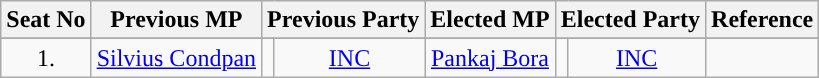<table class="wikitable">
<tr>
<th>Seat No</th>
<th>Previous MP</th>
<th colspan=2>Previous Party</th>
<th>Elected MP</th>
<th colspan=2>Elected Party</th>
<th>Reference</th>
</tr>
<tr>
</tr>
<tr style="text-align:center;">
<td>1.</td>
<td><a href='#'>Silvius Condpan</a></td>
<td width="1px"></td>
<td><a href='#'>INC</a></td>
<td><a href='#'>Pankaj Bora</a></td>
<td width="1px"></td>
<td><a href='#'>INC</a></td>
<td></td>
</tr>
</table>
